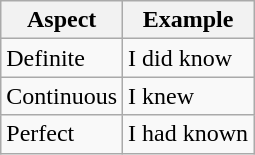<table class="wikitable">
<tr>
<th>Aspect</th>
<th>Example</th>
</tr>
<tr>
<td>Definite</td>
<td> I did know</td>
</tr>
<tr>
<td>Continuous</td>
<td> I knew</td>
</tr>
<tr>
<td>Perfect</td>
<td> I had known</td>
</tr>
</table>
